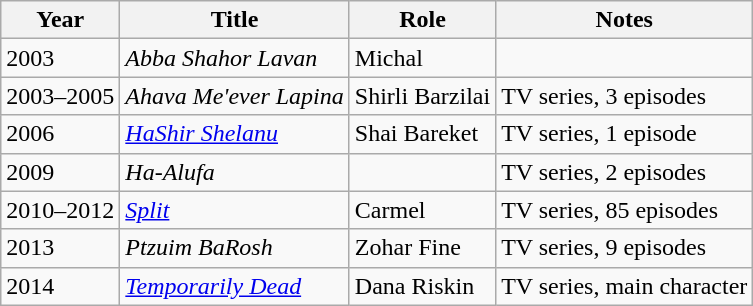<table class = "wikitable sortable">
<tr>
<th>Year</th>
<th>Title</th>
<th>Role</th>
<th>Notes</th>
</tr>
<tr>
<td>2003</td>
<td><em>Abba Shahor Lavan</em></td>
<td>Michal</td>
<td></td>
</tr>
<tr>
<td>2003–2005</td>
<td><em>Ahava Me'ever Lapina</em></td>
<td>Shirli Barzilai</td>
<td>TV series, 3 episodes</td>
</tr>
<tr>
<td>2006</td>
<td><em><a href='#'>HaShir Shelanu</a></em></td>
<td>Shai Bareket</td>
<td>TV series, 1 episode</td>
</tr>
<tr>
<td>2009</td>
<td><em>Ha-Alufa</em></td>
<td></td>
<td>TV series, 2 episodes</td>
</tr>
<tr>
<td>2010–2012</td>
<td><em><a href='#'>Split</a></em></td>
<td>Carmel</td>
<td>TV series, 85 episodes</td>
</tr>
<tr>
<td>2013</td>
<td><em>Ptzuim BaRosh</em></td>
<td>Zohar Fine</td>
<td>TV series, 9 episodes</td>
</tr>
<tr>
<td>2014</td>
<td><em><a href='#'>Temporarily Dead</a></em></td>
<td>Dana Riskin</td>
<td>TV series, main character</td>
</tr>
</table>
